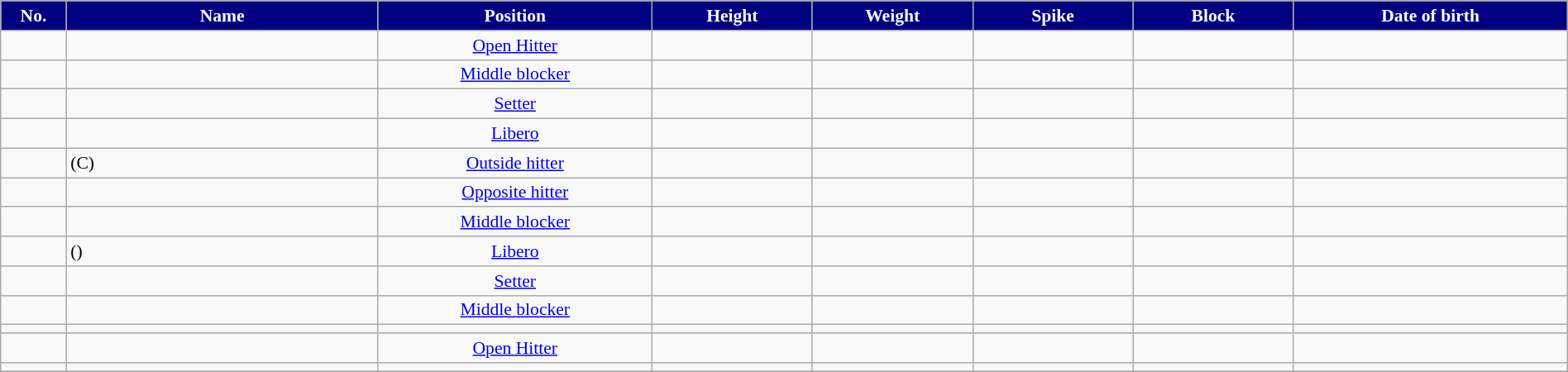<table class="wikitable sortable" style="font-size:90%; text-align:center; width:100%;">
<tr>
<th style="width:3em; background:navy; color:white;">No.</th>
<th style="width:16em; background:navy; color:white;">Name</th>
<th style="width:14em;background:navy; color:white;">Position</th>
<th style="width:8em; background:navy; color:white;">Height</th>
<th style="width:8em; background:navy; color:white;">Weight</th>
<th style="width:8em; background:navy; color:white;">Spike</th>
<th style="width:8em; background:navy; color:white;">Block</th>
<th style="width:14em; background:navy; color:white;">Date of birth</th>
</tr>
<tr>
<td></td>
<td align=left> </td>
<td><a href='#'>Open Hitter</a></td>
<td></td>
<td></td>
<td></td>
<td></td>
<td align=right></td>
</tr>
<tr>
<td></td>
<td align=left> </td>
<td><a href='#'>Middle blocker</a></td>
<td></td>
<td></td>
<td></td>
<td></td>
<td align=right></td>
</tr>
<tr>
<td></td>
<td align=left> </td>
<td><a href='#'>Setter</a></td>
<td></td>
<td></td>
<td></td>
<td></td>
<td align=right></td>
</tr>
<tr>
<td></td>
<td align=left> </td>
<td><a href='#'>Libero</a></td>
<td></td>
<td></td>
<td></td>
<td></td>
<td align=right></td>
</tr>
<tr>
<td></td>
<td align=left>  (C)</td>
<td><a href='#'>Outside hitter</a></td>
<td></td>
<td></td>
<td></td>
<td></td>
<td align=right></td>
</tr>
<tr>
<td></td>
<td align=left> </td>
<td><a href='#'>Opposite hitter</a></td>
<td></td>
<td></td>
<td></td>
<td></td>
<td align=right></td>
</tr>
<tr>
<td></td>
<td align=left> </td>
<td><a href='#'>Middle blocker</a></td>
<td></td>
<td></td>
<td></td>
<td></td>
<td align=right></td>
</tr>
<tr>
<td></td>
<td align=left>  ()</td>
<td><a href='#'>Libero</a></td>
<td></td>
<td></td>
<td></td>
<td></td>
<td align=right></td>
</tr>
<tr>
<td></td>
<td align=left> </td>
<td><a href='#'>Setter</a></td>
<td></td>
<td></td>
<td></td>
<td></td>
<td align=right></td>
</tr>
<tr>
<td></td>
<td align=left> </td>
<td><a href='#'>Middle blocker</a></td>
<td></td>
<td></td>
<td></td>
<td></td>
<td align=right></td>
</tr>
<tr>
<td></td>
<td align=left> </td>
<td></td>
<td></td>
<td></td>
<td></td>
<td></td>
<td align=right></td>
</tr>
<tr>
<td></td>
<td align=left> </td>
<td><a href='#'>Open Hitter</a></td>
<td></td>
<td></td>
<td></td>
<td></td>
<td align=right></td>
</tr>
<tr>
<td></td>
<td align=left> </td>
<td></td>
<td></td>
<td></td>
<td></td>
<td></td>
<td align=right></td>
</tr>
<tr>
</tr>
</table>
